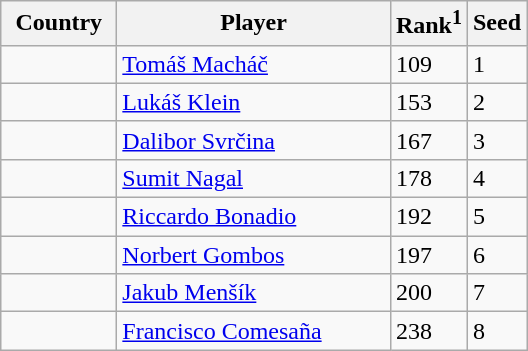<table class="sortable wikitable">
<tr>
<th width="70">Country</th>
<th width="175">Player</th>
<th>Rank<sup>1</sup></th>
<th>Seed</th>
</tr>
<tr>
<td></td>
<td><a href='#'>Tomáš Macháč</a></td>
<td>109</td>
<td>1</td>
</tr>
<tr>
<td></td>
<td><a href='#'>Lukáš Klein</a></td>
<td>153</td>
<td>2</td>
</tr>
<tr>
<td></td>
<td><a href='#'>Dalibor Svrčina</a></td>
<td>167</td>
<td>3</td>
</tr>
<tr>
<td></td>
<td><a href='#'>Sumit Nagal</a></td>
<td>178</td>
<td>4</td>
</tr>
<tr>
<td></td>
<td><a href='#'>Riccardo Bonadio</a></td>
<td>192</td>
<td>5</td>
</tr>
<tr>
<td></td>
<td><a href='#'>Norbert Gombos</a></td>
<td>197</td>
<td>6</td>
</tr>
<tr>
<td></td>
<td><a href='#'>Jakub Menšík</a></td>
<td>200</td>
<td>7</td>
</tr>
<tr>
<td></td>
<td><a href='#'>Francisco Comesaña</a></td>
<td>238</td>
<td>8</td>
</tr>
</table>
